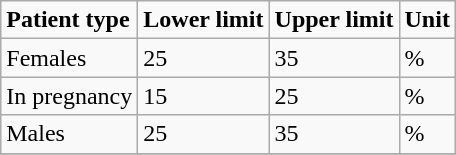<table class="wikitable">
<tr>
<td><strong>Patient type</strong></td>
<td><strong>Lower limit</strong></td>
<td><strong>Upper limit</strong></td>
<td><strong>Unit</strong></td>
</tr>
<tr>
<td>Females</td>
<td>25</td>
<td>35</td>
<td>%</td>
</tr>
<tr>
<td>In pregnancy</td>
<td>15</td>
<td>25</td>
<td>%</td>
</tr>
<tr>
<td>Males</td>
<td>25</td>
<td>35</td>
<td>%</td>
</tr>
<tr>
</tr>
</table>
